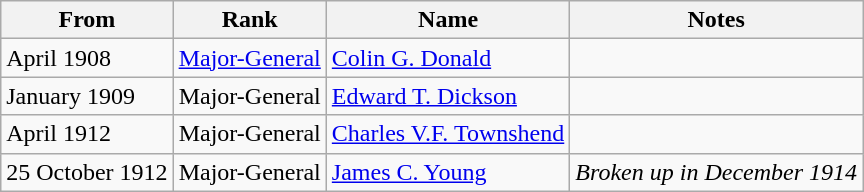<table class="wikitable">
<tr>
<th>From</th>
<th>Rank</th>
<th>Name</th>
<th>Notes</th>
</tr>
<tr>
<td>April 1908</td>
<td><a href='#'>Major-General</a></td>
<td><a href='#'>Colin G. Donald</a></td>
<td></td>
</tr>
<tr>
<td>January 1909</td>
<td>Major-General</td>
<td><a href='#'>Edward T. Dickson</a></td>
<td></td>
</tr>
<tr>
<td>April 1912</td>
<td>Major-General</td>
<td><a href='#'>Charles V.F. Townshend</a></td>
<td></td>
</tr>
<tr>
<td>25 October 1912</td>
<td>Major-General</td>
<td><a href='#'>James C. Young</a></td>
<td><em>Broken up in December 1914</em></td>
</tr>
</table>
